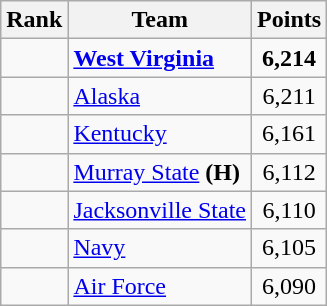<table class="wikitable sortable" style="text-align:center">
<tr>
<th>Rank</th>
<th>Team</th>
<th>Points</th>
</tr>
<tr>
<td></td>
<td align=left><strong><a href='#'>West Virginia</a></strong></td>
<td><strong>6,214</strong></td>
</tr>
<tr>
<td></td>
<td align=left><a href='#'>Alaska</a></td>
<td>6,211</td>
</tr>
<tr>
<td></td>
<td align=left><a href='#'>Kentucky</a></td>
<td>6,161</td>
</tr>
<tr>
<td></td>
<td align=left><a href='#'>Murray State</a> <strong>(H)</strong></td>
<td>6,112</td>
</tr>
<tr>
<td></td>
<td align=left><a href='#'>Jacksonville State</a></td>
<td>6,110</td>
</tr>
<tr>
<td></td>
<td align=left><a href='#'>Navy</a></td>
<td>6,105</td>
</tr>
<tr>
<td></td>
<td align=left><a href='#'>Air Force</a></td>
<td>6,090</td>
</tr>
</table>
